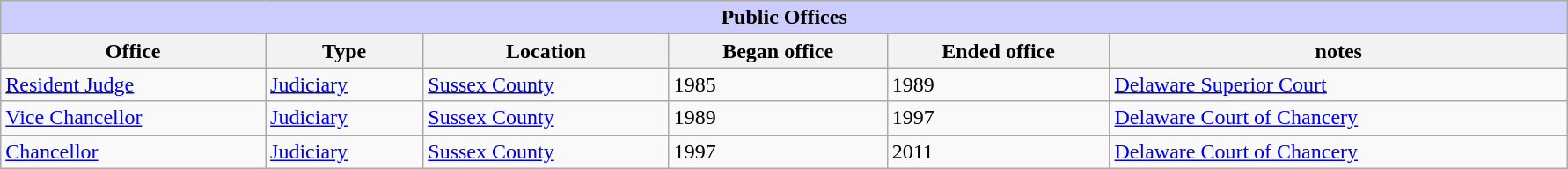<table class=wikitable style="width: 94%" style="text-align: center;" align="center">
<tr bgcolor=#cccccc>
<th colspan=7 style="background: #ccccff;">Public Offices</th>
</tr>
<tr>
<th><strong>Office</strong></th>
<th><strong>Type</strong></th>
<th><strong>Location</strong></th>
<th><strong>Began office</strong></th>
<th><strong>Ended office</strong></th>
<th><strong>notes</strong></th>
</tr>
<tr>
<td><a href='#'>Resident Judge</a></td>
<td><a href='#'>Judiciary</a></td>
<td><a href='#'>Sussex County</a></td>
<td>1985</td>
<td>1989</td>
<td><a href='#'>Delaware Superior Court</a></td>
</tr>
<tr>
<td><a href='#'>Vice Chancellor</a></td>
<td><a href='#'>Judiciary</a></td>
<td><a href='#'>Sussex County</a></td>
<td>1989</td>
<td>1997</td>
<td><a href='#'>Delaware Court of Chancery</a></td>
</tr>
<tr>
<td><a href='#'>Chancellor</a></td>
<td><a href='#'>Judiciary</a></td>
<td><a href='#'>Sussex County</a></td>
<td>1997</td>
<td>2011</td>
<td><a href='#'>Delaware Court of Chancery</a></td>
</tr>
</table>
